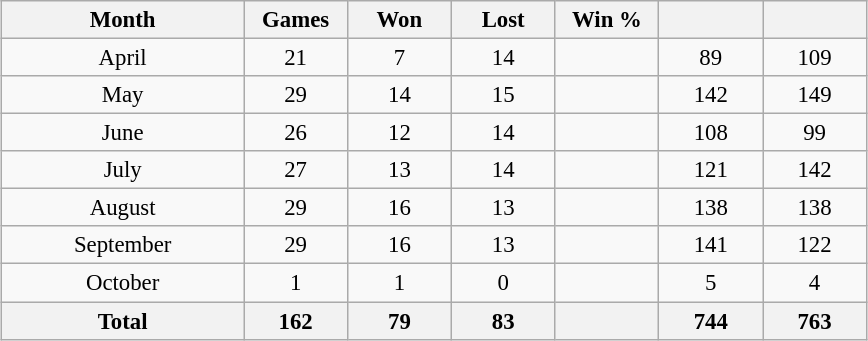<table class="wikitable" style="margin:1em auto; font-size:95%; text-align:center; width:38em;">
<tr>
<th width="28%">Month</th>
<th width="12%">Games</th>
<th width="12%">Won</th>
<th width="12%">Lost</th>
<th width="12%">Win %</th>
<th width="12%"></th>
<th width="12%"></th>
</tr>
<tr>
<td>April</td>
<td>21</td>
<td>7</td>
<td>14</td>
<td></td>
<td>89</td>
<td>109</td>
</tr>
<tr>
<td>May</td>
<td>29</td>
<td>14</td>
<td>15</td>
<td></td>
<td>142</td>
<td>149</td>
</tr>
<tr>
<td>June</td>
<td>26</td>
<td>12</td>
<td>14</td>
<td></td>
<td>108</td>
<td>99</td>
</tr>
<tr>
<td>July</td>
<td>27</td>
<td>13</td>
<td>14</td>
<td></td>
<td>121</td>
<td>142</td>
</tr>
<tr>
<td>August</td>
<td>29</td>
<td>16</td>
<td>13</td>
<td></td>
<td>138</td>
<td>138</td>
</tr>
<tr>
<td>September</td>
<td>29</td>
<td>16</td>
<td>13</td>
<td></td>
<td>141</td>
<td>122</td>
</tr>
<tr>
<td>October</td>
<td>1</td>
<td>1</td>
<td>0</td>
<td></td>
<td>5</td>
<td>4</td>
</tr>
<tr>
<th>Total</th>
<th>162</th>
<th>79</th>
<th>83</th>
<th></th>
<th>744</th>
<th>763</th>
</tr>
</table>
